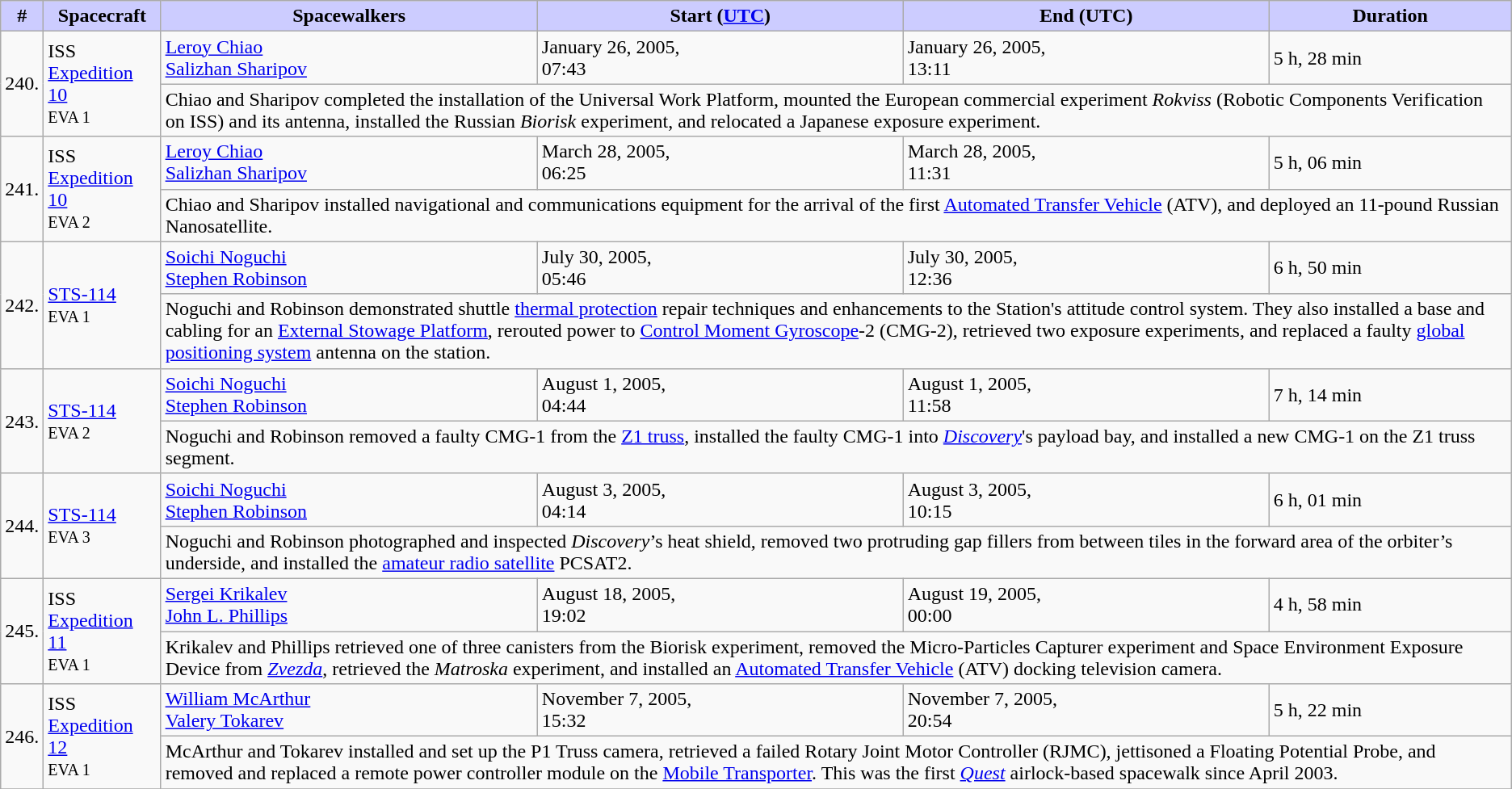<table class="wikitable sticky-header">
<tr>
<th style="background:#ccf;">#</th>
<th style="background:#ccf;">Spacecraft</th>
<th style="background:#ccf;">Spacewalkers</th>
<th style="background:#ccf;">Start (<a href='#'>UTC</a>)</th>
<th style="background:#ccf;">End (UTC)</th>
<th style="background:#ccf;">Duration</th>
</tr>
<tr>
<td rowspan=2>240.</td>
<td rowspan=2>ISS <a href='#'>Expedition 10</a><br><small>EVA 1</small></td>
<td> <a href='#'>Leroy Chiao</a><br> <a href='#'>Salizhan Sharipov</a></td>
<td>January 26, 2005,<br> 07:43</td>
<td>January 26, 2005,<br> 13:11</td>
<td>5 h, 28 min</td>
</tr>
<tr>
<td colspan=4>Chiao and Sharipov completed the installation of the Universal Work Platform, mounted the European commercial experiment <em>Rokviss</em> (Robotic Components Verification on ISS) and its antenna, installed the Russian <em>Biorisk</em> experiment, and relocated a Japanese exposure experiment.</td>
</tr>
<tr>
<td rowspan=2>241.</td>
<td rowspan=2>ISS <a href='#'>Expedition 10</a><br><small>EVA 2</small></td>
<td> <a href='#'>Leroy Chiao</a><br> <a href='#'>Salizhan Sharipov</a></td>
<td>March 28, 2005,<br> 06:25</td>
<td>March 28, 2005,<br> 11:31</td>
<td>5 h, 06 min</td>
</tr>
<tr>
<td colspan=4>Chiao and Sharipov installed navigational and communications equipment for the arrival of the first <a href='#'>Automated Transfer Vehicle</a> (ATV), and deployed an 11-pound Russian Nanosatellite.</td>
</tr>
<tr>
<td rowspan=2>242.</td>
<td rowspan=2><a href='#'>STS-114</a><br><small>EVA 1</small></td>
<td> <a href='#'>Soichi Noguchi</a><br> <a href='#'>Stephen Robinson</a></td>
<td>July 30, 2005,<br> 05:46</td>
<td>July 30, 2005,<br> 12:36</td>
<td>6 h, 50 min</td>
</tr>
<tr>
<td colspan=4>Noguchi and Robinson demonstrated shuttle <a href='#'>thermal protection</a> repair techniques and enhancements to the Station's attitude control system. They also installed a base and cabling for an <a href='#'>External Stowage Platform</a>, rerouted power to <a href='#'>Control Moment Gyroscope</a>-2 (CMG-2), retrieved two exposure experiments, and replaced a faulty <a href='#'>global positioning system</a> antenna on the station.</td>
</tr>
<tr>
<td rowspan=2>243.</td>
<td rowspan=2><a href='#'>STS-114</a><br><small>EVA 2</small></td>
<td> <a href='#'>Soichi Noguchi</a><br> <a href='#'>Stephen Robinson</a></td>
<td>August 1, 2005,<br> 04:44</td>
<td>August 1, 2005,<br> 11:58</td>
<td>7 h, 14 min</td>
</tr>
<tr>
<td colspan=4>Noguchi and Robinson removed a faulty CMG-1 from the <a href='#'>Z1 truss</a>, installed the faulty CMG-1 into <a href='#'><em>Discovery</em></a>'s payload bay, and installed a new CMG-1 on the Z1 truss segment.</td>
</tr>
<tr>
<td rowspan=2>244.</td>
<td rowspan=2><a href='#'>STS-114</a><br><small>EVA 3</small></td>
<td> <a href='#'>Soichi Noguchi</a><br> <a href='#'>Stephen Robinson</a></td>
<td>August 3, 2005,<br> 04:14</td>
<td>August 3, 2005,<br> 10:15</td>
<td>6 h, 01 min</td>
</tr>
<tr>
<td colspan=4>Noguchi and Robinson photographed and inspected <em>Discovery</em>’s heat shield, removed two protruding gap fillers from between tiles in the forward area of the orbiter’s underside, and installed the <a href='#'>amateur radio satellite</a> PCSAT2.</td>
</tr>
<tr>
<td rowspan=2>245.</td>
<td rowspan=2>ISS <a href='#'>Expedition 11</a><br><small>EVA 1</small></td>
<td> <a href='#'>Sergei Krikalev</a><br> <a href='#'>John L. Phillips</a></td>
<td>August 18, 2005,<br> 19:02</td>
<td>August 19, 2005,<br> 00:00</td>
<td>4 h, 58 min</td>
</tr>
<tr>
<td colspan=4>Krikalev and Phillips retrieved one of three canisters from the Biorisk experiment, removed the Micro-Particles Capturer experiment and Space Environment Exposure Device from <a href='#'><em>Zvezda</em></a>, retrieved the <em>Matroska</em> experiment, and installed an <a href='#'>Automated Transfer Vehicle</a> (ATV) docking television camera.</td>
</tr>
<tr>
<td rowspan=2>246.</td>
<td rowspan=2>ISS <a href='#'>Expedition 12</a><br><small>EVA 1</small></td>
<td> <a href='#'>William McArthur</a><br> <a href='#'>Valery Tokarev</a></td>
<td>November 7, 2005,<br> 15:32</td>
<td>November 7, 2005,<br> 20:54</td>
<td>5 h, 22 min</td>
</tr>
<tr>
<td colspan=4>McArthur and Tokarev installed and set up the P1 Truss camera, retrieved a failed Rotary Joint Motor Controller (RJMC), jettisoned a Floating Potential Probe, and removed and replaced a remote power controller module on the <a href='#'>Mobile Transporter</a>. This was the first <a href='#'><em>Quest</em></a> airlock-based spacewalk since April 2003.</td>
</tr>
<tr>
</tr>
</table>
